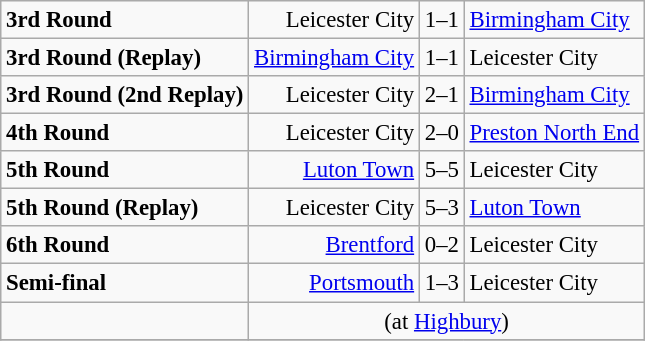<table class="wikitable" style="font-size: 95%;">
<tr>
<td><strong>3rd Round</strong></td>
<td align=right>Leicester City</td>
<td>1–1</td>
<td><a href='#'>Birmingham City</a></td>
</tr>
<tr>
<td><strong>3rd Round (Replay)</strong></td>
<td align=right><a href='#'>Birmingham City</a></td>
<td>1–1</td>
<td>Leicester City</td>
</tr>
<tr>
<td><strong>3rd Round (2nd Replay)</strong></td>
<td align=right>Leicester City</td>
<td>2–1</td>
<td><a href='#'>Birmingham City</a></td>
</tr>
<tr>
<td><strong>4th Round</strong></td>
<td align=right>Leicester City</td>
<td>2–0</td>
<td><a href='#'>Preston North End</a></td>
</tr>
<tr>
<td><strong>5th Round</strong></td>
<td align=right><a href='#'>Luton Town</a></td>
<td>5–5</td>
<td>Leicester City</td>
</tr>
<tr>
<td><strong>5th Round (Replay)</strong></td>
<td align=right>Leicester City</td>
<td>5–3</td>
<td><a href='#'>Luton Town</a></td>
</tr>
<tr>
<td><strong>6th Round</strong></td>
<td align=right><a href='#'>Brentford</a></td>
<td>0–2</td>
<td>Leicester City</td>
</tr>
<tr>
<td><strong>Semi-final</strong></td>
<td align=right><a href='#'>Portsmouth</a></td>
<td>1–3</td>
<td>Leicester City </td>
</tr>
<tr>
<td></td>
<td colspan=4 align=center>(at <a href='#'>Highbury</a>)</td>
</tr>
<tr>
</tr>
</table>
